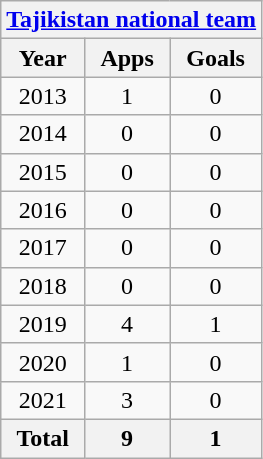<table class="wikitable" style="text-align:center">
<tr>
<th colspan=3><a href='#'>Tajikistan national team</a></th>
</tr>
<tr>
<th>Year</th>
<th>Apps</th>
<th>Goals</th>
</tr>
<tr>
<td>2013</td>
<td>1</td>
<td>0</td>
</tr>
<tr>
<td>2014</td>
<td>0</td>
<td>0</td>
</tr>
<tr>
<td>2015</td>
<td>0</td>
<td>0</td>
</tr>
<tr>
<td>2016</td>
<td>0</td>
<td>0</td>
</tr>
<tr>
<td>2017</td>
<td>0</td>
<td>0</td>
</tr>
<tr>
<td>2018</td>
<td>0</td>
<td>0</td>
</tr>
<tr>
<td>2019</td>
<td>4</td>
<td>1</td>
</tr>
<tr>
<td>2020</td>
<td>1</td>
<td>0</td>
</tr>
<tr>
<td>2021</td>
<td>3</td>
<td>0</td>
</tr>
<tr>
<th>Total</th>
<th>9</th>
<th>1</th>
</tr>
</table>
